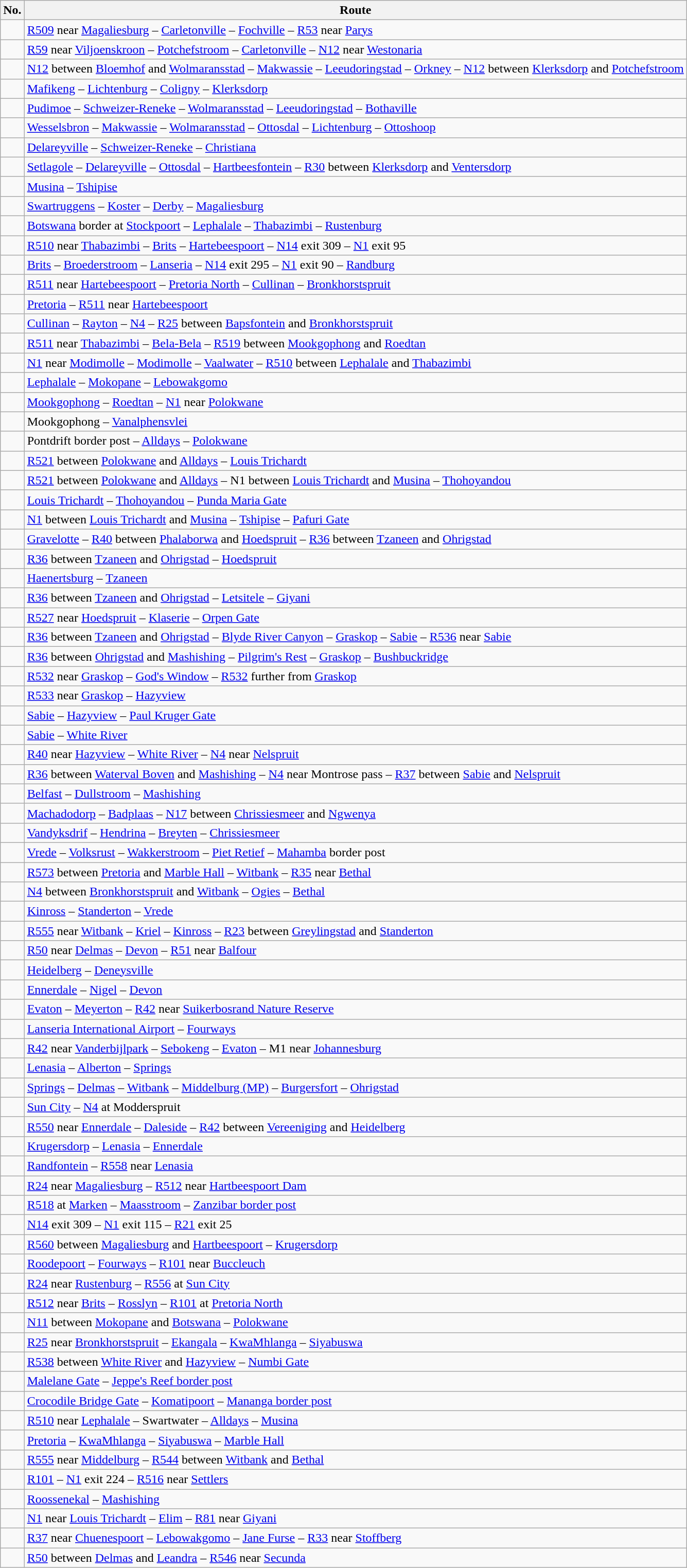<table class="wikitable">
<tr>
<th>No.</th>
<th>Route</th>
</tr>
<tr>
<td></td>
<td><a href='#'>R509</a> near <a href='#'>Magaliesburg</a> – <a href='#'>Carletonville</a> – <a href='#'>Fochville</a> – <a href='#'>R53</a> near <a href='#'>Parys</a></td>
</tr>
<tr>
<td></td>
<td><a href='#'>R59</a> near <a href='#'>Viljoenskroon</a> – <a href='#'>Potchefstroom</a> – <a href='#'>Carletonville</a> – <a href='#'>N12</a> near <a href='#'>Westonaria</a></td>
</tr>
<tr>
<td></td>
<td><a href='#'>N12</a> between <a href='#'>Bloemhof</a> and <a href='#'>Wolmaransstad</a> – <a href='#'>Makwassie</a> – <a href='#'>Leeudoringstad</a> – <a href='#'>Orkney</a> – <a href='#'>N12</a> between <a href='#'>Klerksdorp</a> and <a href='#'>Potchefstroom</a></td>
</tr>
<tr>
<td></td>
<td><a href='#'>Mafikeng</a> – <a href='#'>Lichtenburg</a> – <a href='#'>Coligny</a> – <a href='#'>Klerksdorp</a></td>
</tr>
<tr>
<td></td>
<td><a href='#'>Pudimoe</a> – <a href='#'>Schweizer-Reneke</a> – <a href='#'>Wolmaransstad</a> – <a href='#'>Leeudoringstad</a> – <a href='#'>Bothaville</a></td>
</tr>
<tr>
<td></td>
<td><a href='#'>Wesselsbron</a> – <a href='#'>Makwassie</a> – <a href='#'>Wolmaransstad</a> – <a href='#'>Ottosdal</a> – <a href='#'>Lichtenburg</a> – <a href='#'>Ottoshoop</a></td>
</tr>
<tr>
<td></td>
<td><a href='#'>Delareyville</a> – <a href='#'>Schweizer-Reneke</a> – <a href='#'>Christiana</a></td>
</tr>
<tr>
<td></td>
<td><a href='#'>Setlagole</a> – <a href='#'>Delareyville</a> – <a href='#'>Ottosdal</a> – <a href='#'>Hartbeesfontein</a> – <a href='#'>R30</a> between <a href='#'>Klerksdorp</a> and <a href='#'>Ventersdorp</a></td>
</tr>
<tr>
<td></td>
<td><a href='#'>Musina</a> – <a href='#'>Tshipise</a></td>
</tr>
<tr>
<td></td>
<td><a href='#'>Swartruggens</a> – <a href='#'>Koster</a> – <a href='#'>Derby</a> – <a href='#'>Magaliesburg</a></td>
</tr>
<tr>
<td></td>
<td><a href='#'>Botswana</a> border at <a href='#'>Stockpoort</a> – <a href='#'>Lephalale</a> – <a href='#'>Thabazimbi</a> – <a href='#'>Rustenburg</a></td>
</tr>
<tr>
<td></td>
<td><a href='#'>R510</a> near <a href='#'>Thabazimbi</a> – <a href='#'>Brits</a> – <a href='#'>Hartebeespoort</a> – <a href='#'>N14</a> exit 309 – <a href='#'>N1</a> exit 95</td>
</tr>
<tr>
<td></td>
<td><a href='#'>Brits</a> – <a href='#'>Broederstroom</a> – <a href='#'>Lanseria</a> – <a href='#'>N14</a> exit 295 – <a href='#'>N1</a> exit 90 – <a href='#'>Randburg</a></td>
</tr>
<tr>
<td></td>
<td><a href='#'>R511</a> near <a href='#'>Hartebeespoort</a> – <a href='#'>Pretoria North</a> – <a href='#'>Cullinan</a> – <a href='#'>Bronkhorstspruit</a></td>
</tr>
<tr>
<td></td>
<td><a href='#'>Pretoria</a> – <a href='#'>R511</a> near <a href='#'>Hartebeespoort</a></td>
</tr>
<tr>
<td></td>
<td><a href='#'>Cullinan</a> – <a href='#'>Rayton</a> – <a href='#'>N4</a> – <a href='#'>R25</a> between <a href='#'>Bapsfontein</a> and <a href='#'>Bronkhorstspruit</a></td>
</tr>
<tr>
<td></td>
<td><a href='#'>R511</a> near <a href='#'>Thabazimbi</a> – <a href='#'>Bela-Bela</a> – <a href='#'>R519</a> between <a href='#'>Mookgophong</a> and <a href='#'>Roedtan</a></td>
</tr>
<tr>
<td></td>
<td><a href='#'>N1</a> near <a href='#'>Modimolle</a> – <a href='#'>Modimolle</a> – <a href='#'>Vaalwater</a> – <a href='#'>R510</a> between <a href='#'>Lephalale</a> and <a href='#'>Thabazimbi</a></td>
</tr>
<tr>
<td></td>
<td><a href='#'>Lephalale</a> – <a href='#'>Mokopane</a> – <a href='#'>Lebowakgomo</a></td>
</tr>
<tr>
<td></td>
<td><a href='#'>Mookgophong</a> – <a href='#'>Roedtan</a> – <a href='#'>N1</a> near <a href='#'>Polokwane</a></td>
</tr>
<tr>
<td></td>
<td>Mookgophong – <a href='#'>Vanalphensvlei</a></td>
</tr>
<tr>
<td></td>
<td>Pontdrift border post – <a href='#'>Alldays</a> – <a href='#'>Polokwane</a></td>
</tr>
<tr>
<td></td>
<td><a href='#'>R521</a> between <a href='#'>Polokwane</a> and <a href='#'>Alldays</a> – <a href='#'>Louis Trichardt</a></td>
</tr>
<tr>
<td></td>
<td><a href='#'>R521</a> between <a href='#'>Polokwane</a> and <a href='#'>Alldays</a> – N1 between <a href='#'>Louis Trichardt</a> and <a href='#'>Musina</a> – <a href='#'>Thohoyandou</a></td>
</tr>
<tr>
<td></td>
<td><a href='#'>Louis Trichardt</a> – <a href='#'>Thohoyandou</a> – <a href='#'>Punda Maria Gate</a></td>
</tr>
<tr>
<td></td>
<td><a href='#'>N1</a> between <a href='#'>Louis Trichardt</a> and <a href='#'>Musina</a> – <a href='#'>Tshipise</a> – <a href='#'>Pafuri Gate</a></td>
</tr>
<tr>
<td></td>
<td><a href='#'>Gravelotte</a> – <a href='#'>R40</a> between <a href='#'>Phalaborwa</a> and <a href='#'>Hoedspruit</a> – <a href='#'>R36</a> between <a href='#'>Tzaneen</a> and <a href='#'>Ohrigstad</a></td>
</tr>
<tr>
<td></td>
<td><a href='#'>R36</a> between <a href='#'>Tzaneen</a> and <a href='#'>Ohrigstad</a> – <a href='#'>Hoedspruit</a></td>
</tr>
<tr>
<td></td>
<td><a href='#'>Haenertsburg</a> – <a href='#'>Tzaneen</a></td>
</tr>
<tr>
<td></td>
<td><a href='#'>R36</a> between <a href='#'>Tzaneen</a> and <a href='#'>Ohrigstad</a> – <a href='#'>Letsitele</a> – <a href='#'>Giyani</a></td>
</tr>
<tr>
<td></td>
<td><a href='#'>R527</a> near <a href='#'>Hoedspruit</a> – <a href='#'>Klaserie</a> – <a href='#'>Orpen Gate</a></td>
</tr>
<tr>
<td></td>
<td><a href='#'>R36</a> between <a href='#'>Tzaneen</a> and <a href='#'>Ohrigstad</a> – <a href='#'>Blyde River Canyon</a> – <a href='#'>Graskop</a> – <a href='#'>Sabie</a> – <a href='#'>R536</a> near <a href='#'>Sabie</a></td>
</tr>
<tr>
<td></td>
<td><a href='#'>R36</a> between <a href='#'>Ohrigstad</a> and <a href='#'>Mashishing</a> – <a href='#'>Pilgrim's Rest</a> – <a href='#'>Graskop</a> – <a href='#'>Bushbuckridge</a></td>
</tr>
<tr>
<td></td>
<td><a href='#'>R532</a> near <a href='#'>Graskop</a> – <a href='#'>God's Window</a> – <a href='#'>R532</a> further from <a href='#'>Graskop</a></td>
</tr>
<tr>
<td></td>
<td><a href='#'>R533</a> near <a href='#'>Graskop</a> – <a href='#'>Hazyview</a></td>
</tr>
<tr>
<td></td>
<td><a href='#'>Sabie</a> – <a href='#'>Hazyview</a> – <a href='#'>Paul Kruger Gate</a></td>
</tr>
<tr>
<td></td>
<td><a href='#'>Sabie</a> – <a href='#'>White River</a></td>
</tr>
<tr>
<td></td>
<td><a href='#'>R40</a> near <a href='#'>Hazyview</a> – <a href='#'>White River</a> – <a href='#'>N4</a> near <a href='#'>Nelspruit</a></td>
</tr>
<tr>
<td></td>
<td><a href='#'>R36</a> between <a href='#'>Waterval Boven</a> and <a href='#'>Mashishing</a> – <a href='#'>N4</a> near Montrose pass – <a href='#'>R37</a> between <a href='#'>Sabie</a> and <a href='#'>Nelspruit</a></td>
</tr>
<tr>
<td></td>
<td><a href='#'>Belfast</a> – <a href='#'>Dullstroom</a> – <a href='#'>Mashishing</a></td>
</tr>
<tr>
<td></td>
<td><a href='#'>Machadodorp</a> – <a href='#'>Badplaas</a> – <a href='#'>N17</a> between <a href='#'>Chrissiesmeer</a> and <a href='#'>Ngwenya</a></td>
</tr>
<tr>
<td></td>
<td><a href='#'>Vandyksdrif</a> – <a href='#'>Hendrina</a> – <a href='#'>Breyten</a> – <a href='#'>Chrissiesmeer</a></td>
</tr>
<tr>
<td></td>
<td><a href='#'>Vrede</a> – <a href='#'>Volksrust</a> – <a href='#'>Wakkerstroom</a> – <a href='#'>Piet Retief</a> – <a href='#'>Mahamba</a> border post</td>
</tr>
<tr>
<td></td>
<td><a href='#'>R573</a> between <a href='#'>Pretoria</a> and <a href='#'>Marble Hall</a> – <a href='#'>Witbank</a> – <a href='#'>R35</a> near <a href='#'>Bethal</a></td>
</tr>
<tr>
<td></td>
<td><a href='#'>N4</a> between <a href='#'>Bronkhorstspruit</a> and <a href='#'>Witbank</a> – <a href='#'>Ogies</a> – <a href='#'>Bethal</a></td>
</tr>
<tr>
<td></td>
<td><a href='#'>Kinross</a> – <a href='#'>Standerton</a> – <a href='#'>Vrede</a></td>
</tr>
<tr>
<td></td>
<td><a href='#'>R555</a> near <a href='#'>Witbank</a> – <a href='#'>Kriel</a> – <a href='#'>Kinross</a> – <a href='#'>R23</a> between <a href='#'>Greylingstad</a> and <a href='#'>Standerton</a></td>
</tr>
<tr>
<td></td>
<td><a href='#'>R50</a> near <a href='#'>Delmas</a> – <a href='#'>Devon</a> – <a href='#'>R51</a> near <a href='#'>Balfour</a></td>
</tr>
<tr>
<td></td>
<td><a href='#'>Heidelberg</a> – <a href='#'>Deneysville</a></td>
</tr>
<tr>
<td></td>
<td><a href='#'>Ennerdale</a> – <a href='#'>Nigel</a> – <a href='#'>Devon</a></td>
</tr>
<tr>
<td></td>
<td><a href='#'>Evaton</a> – <a href='#'>Meyerton</a> – <a href='#'>R42</a> near <a href='#'>Suikerbosrand Nature Reserve</a></td>
</tr>
<tr>
<td></td>
<td><a href='#'>Lanseria International Airport</a> – <a href='#'>Fourways</a></td>
</tr>
<tr>
<td></td>
<td><a href='#'>R42</a> near <a href='#'>Vanderbijlpark</a> – <a href='#'>Sebokeng</a> – <a href='#'>Evaton</a> – M1 near <a href='#'>Johannesburg</a></td>
</tr>
<tr>
<td></td>
<td><a href='#'>Lenasia</a> – <a href='#'>Alberton</a> – <a href='#'>Springs</a></td>
</tr>
<tr>
<td></td>
<td><a href='#'>Springs</a> – <a href='#'>Delmas</a> – <a href='#'>Witbank</a> – <a href='#'>Middelburg (MP)</a> – <a href='#'>Burgersfort</a> – <a href='#'>Ohrigstad</a></td>
</tr>
<tr>
<td></td>
<td><a href='#'>Sun City</a> – <a href='#'>N4</a> at Modderspruit</td>
</tr>
<tr>
<td></td>
<td><a href='#'>R550</a> near <a href='#'>Ennerdale</a> – <a href='#'>Daleside</a> – <a href='#'>R42</a> between <a href='#'>Vereeniging</a> and <a href='#'>Heidelberg</a></td>
</tr>
<tr>
<td></td>
<td><a href='#'>Krugersdorp</a> – <a href='#'>Lenasia</a> – <a href='#'>Ennerdale</a></td>
</tr>
<tr>
<td></td>
<td><a href='#'>Randfontein</a> – <a href='#'>R558</a> near <a href='#'>Lenasia</a></td>
</tr>
<tr>
<td></td>
<td><a href='#'>R24</a> near <a href='#'>Magaliesburg</a> – <a href='#'>R512</a> near <a href='#'>Hartbeespoort Dam</a></td>
</tr>
<tr>
<td></td>
<td><a href='#'>R518</a> at <a href='#'>Marken</a> – <a href='#'>Maasstroom</a> – <a href='#'>Zanzibar border post</a></td>
</tr>
<tr>
<td></td>
<td><a href='#'>N14</a> exit 309 – <a href='#'>N1</a> exit 115 – <a href='#'>R21</a> exit 25</td>
</tr>
<tr>
<td></td>
<td><a href='#'>R560</a> between <a href='#'>Magaliesburg</a> and <a href='#'>Hartbeespoort</a> – <a href='#'>Krugersdorp</a></td>
</tr>
<tr>
<td></td>
<td><a href='#'>Roodepoort</a> – <a href='#'>Fourways</a> – <a href='#'>R101</a> near <a href='#'>Buccleuch</a></td>
</tr>
<tr>
<td></td>
<td><a href='#'>R24</a> near <a href='#'>Rustenburg</a> – <a href='#'>R556</a> at <a href='#'>Sun City</a></td>
</tr>
<tr>
<td></td>
<td><a href='#'>R512</a> near <a href='#'>Brits</a> – <a href='#'>Rosslyn</a> – <a href='#'>R101</a> at <a href='#'>Pretoria North</a></td>
</tr>
<tr>
<td></td>
<td><a href='#'>N11</a> between <a href='#'>Mokopane</a> and <a href='#'>Botswana</a> – <a href='#'>Polokwane</a></td>
</tr>
<tr>
<td></td>
<td><a href='#'>R25</a> near <a href='#'>Bronkhorstspruit</a> – <a href='#'>Ekangala</a> – <a href='#'>KwaMhlanga</a> – <a href='#'>Siyabuswa</a></td>
</tr>
<tr>
<td></td>
<td><a href='#'>R538</a> between <a href='#'>White River</a> and <a href='#'>Hazyview</a> – <a href='#'>Numbi Gate</a></td>
</tr>
<tr>
<td></td>
<td><a href='#'>Malelane Gate</a> – <a href='#'>Jeppe's Reef border post</a></td>
</tr>
<tr>
<td></td>
<td><a href='#'>Crocodile Bridge Gate</a> – <a href='#'>Komatipoort</a> – <a href='#'>Mananga border post</a></td>
</tr>
<tr>
<td></td>
<td><a href='#'>R510</a> near <a href='#'>Lephalale</a> – Swartwater – <a href='#'>Alldays</a> – <a href='#'>Musina</a></td>
</tr>
<tr>
<td></td>
<td><a href='#'>Pretoria</a> – <a href='#'>KwaMhlanga</a> – <a href='#'>Siyabuswa</a> – <a href='#'>Marble Hall</a></td>
</tr>
<tr>
<td></td>
<td><a href='#'>R555</a> near <a href='#'>Middelburg</a> – <a href='#'>R544</a> between <a href='#'>Witbank</a> and <a href='#'>Bethal</a></td>
</tr>
<tr>
<td></td>
<td><a href='#'>R101</a> – <a href='#'>N1</a> exit 224 – <a href='#'>R516</a> near <a href='#'>Settlers</a></td>
</tr>
<tr>
<td></td>
<td><a href='#'>Roossenekal</a> – <a href='#'>Mashishing</a></td>
</tr>
<tr>
<td></td>
<td><a href='#'>N1</a> near <a href='#'>Louis Trichardt</a> – <a href='#'>Elim</a> – <a href='#'>R81</a> near <a href='#'>Giyani</a></td>
</tr>
<tr>
<td></td>
<td><a href='#'>R37</a> near <a href='#'>Chuenespoort</a> – <a href='#'>Lebowakgomo</a> – <a href='#'>Jane Furse</a> – <a href='#'>R33</a> near <a href='#'>Stoffberg</a></td>
</tr>
<tr>
<td></td>
<td><a href='#'>R50</a> between <a href='#'>Delmas</a> and <a href='#'>Leandra</a> – <a href='#'>R546</a> near <a href='#'>Secunda</a></td>
</tr>
</table>
